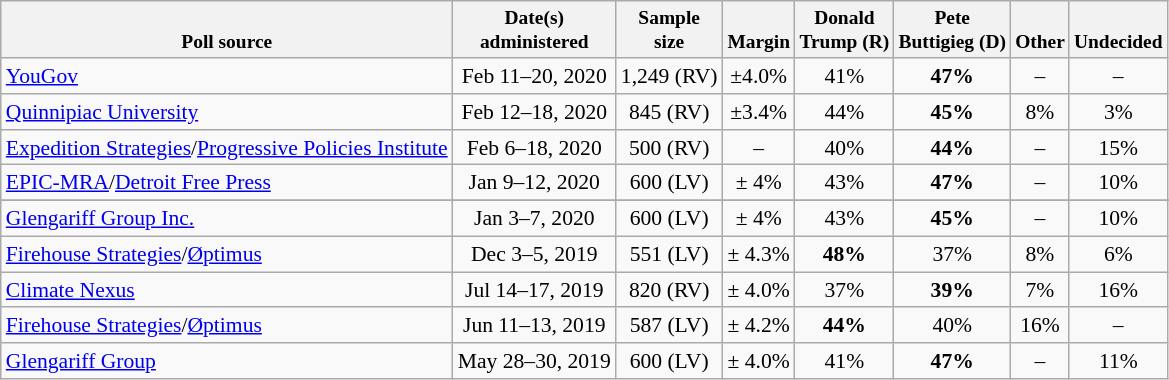<table class="wikitable" style="font-size:90%;text-align:center;">
<tr valign=bottom style="font-size:90%;">
<th>Poll source</th>
<th>Date(s)<br>administered</th>
<th>Sample<br>size</th>
<th>Margin<br></th>
<th>Donald<br>Trump (R)</th>
<th>Pete<br>Buttigieg (D)</th>
<th>Other</th>
<th>Undecided</th>
</tr>
<tr>
<td style="text-align:left;"><a href='#'>YouGov</a></td>
<td>Feb 11–20, 2020</td>
<td>1,249 (RV)</td>
<td>±4.0%</td>
<td>41%</td>
<td><strong>47%</strong></td>
<td>–</td>
<td>–</td>
</tr>
<tr>
<td style="text-align:left;"><a href='#'>Quinnipiac University</a></td>
<td>Feb 12–18, 2020</td>
<td>845 (RV)</td>
<td>±3.4%</td>
<td>44%</td>
<td><strong>45%</strong></td>
<td>8%</td>
<td>3%</td>
</tr>
<tr>
<td style="text-align:left;"><a href='#'>Expedition Strategies</a>/<a href='#'>Progressive Policies Institute</a></td>
<td>Feb 6–18, 2020</td>
<td>500 (RV)</td>
<td>–</td>
<td>40%</td>
<td><strong>44%</strong></td>
<td>–</td>
<td>15%</td>
</tr>
<tr>
<td style="text-align:left;"><a href='#'>EPIC-MRA</a>/<a href='#'>Detroit Free Press</a></td>
<td>Jan 9–12, 2020</td>
<td>600 (LV)</td>
<td>± 4%</td>
<td>43%</td>
<td><strong>47%</strong></td>
<td>–</td>
<td>10%</td>
</tr>
<tr>
</tr>
<tr>
<td style="text-align:left;"><a href='#'>Glengariff Group Inc.</a></td>
<td>Jan 3–7, 2020</td>
<td>600 (LV)</td>
<td>± 4%</td>
<td>43%</td>
<td><strong>45%</strong></td>
<td>–</td>
<td>10%</td>
</tr>
<tr>
<td style="text-align:left;"><a href='#'>Firehouse Strategies</a>/<a href='#'>Øptimus</a></td>
<td>Dec 3–5, 2019</td>
<td>551 (LV)</td>
<td>± 4.3%</td>
<td><strong>48%</strong></td>
<td>37%</td>
<td>8%</td>
<td>6%</td>
</tr>
<tr>
<td style="text-align:left;"><a href='#'>Climate Nexus</a></td>
<td>Jul 14–17, 2019</td>
<td>820 (RV)</td>
<td>± 4.0%</td>
<td>37%</td>
<td><strong>39%</strong></td>
<td>7%</td>
<td>16%</td>
</tr>
<tr>
<td style="text-align:left;"><a href='#'>Firehouse Strategies</a>/<a href='#'>Øptimus</a></td>
<td>Jun 11–13, 2019</td>
<td>587 (LV)</td>
<td>± 4.2%</td>
<td><strong>44%</strong></td>
<td>40%</td>
<td>16%</td>
<td>–</td>
</tr>
<tr>
<td style="text-align:left;"><a href='#'>Glengariff Group</a></td>
<td>May 28–30, 2019</td>
<td>600 (LV)</td>
<td>± 4.0%</td>
<td>41%</td>
<td><strong>47%</strong></td>
<td>–</td>
<td>11%</td>
</tr>
</table>
